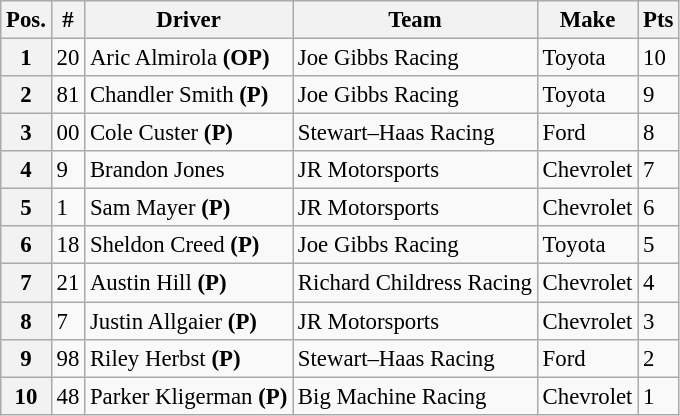<table class="wikitable" style="font-size:95%">
<tr>
<th>Pos.</th>
<th>#</th>
<th>Driver</th>
<th>Team</th>
<th>Make</th>
<th>Pts</th>
</tr>
<tr>
<th>1</th>
<td>20</td>
<td>Aric Almirola <strong>(OP)</strong></td>
<td>Joe Gibbs Racing</td>
<td>Toyota</td>
<td>10</td>
</tr>
<tr>
<th>2</th>
<td>81</td>
<td>Chandler Smith <strong>(P)</strong></td>
<td>Joe Gibbs Racing</td>
<td>Toyota</td>
<td>9</td>
</tr>
<tr>
<th>3</th>
<td>00</td>
<td>Cole Custer <strong>(P)</strong></td>
<td>Stewart–Haas Racing</td>
<td>Ford</td>
<td>8</td>
</tr>
<tr>
<th>4</th>
<td>9</td>
<td>Brandon Jones</td>
<td>JR Motorsports</td>
<td>Chevrolet</td>
<td>7</td>
</tr>
<tr>
<th>5</th>
<td>1</td>
<td>Sam Mayer <strong>(P)</strong></td>
<td>JR Motorsports</td>
<td>Chevrolet</td>
<td>6</td>
</tr>
<tr>
<th>6</th>
<td>18</td>
<td>Sheldon Creed <strong>(P)</strong></td>
<td>Joe Gibbs Racing</td>
<td>Toyota</td>
<td>5</td>
</tr>
<tr>
<th>7</th>
<td>21</td>
<td>Austin Hill <strong>(P)</strong></td>
<td>Richard Childress Racing</td>
<td>Chevrolet</td>
<td>4</td>
</tr>
<tr>
<th>8</th>
<td>7</td>
<td>Justin Allgaier <strong>(P)</strong></td>
<td>JR Motorsports</td>
<td>Chevrolet</td>
<td>3</td>
</tr>
<tr>
<th>9</th>
<td>98</td>
<td>Riley Herbst <strong>(P)</strong></td>
<td>Stewart–Haas Racing</td>
<td>Ford</td>
<td>2</td>
</tr>
<tr>
<th>10</th>
<td>48</td>
<td>Parker Kligerman <strong>(P)</strong></td>
<td>Big Machine Racing</td>
<td>Chevrolet</td>
<td>1</td>
</tr>
</table>
